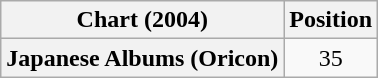<table class="wikitable plainrowheaders" style="text-align:center">
<tr>
<th scope="col">Chart (2004)</th>
<th scope="col">Position</th>
</tr>
<tr>
<th scope="row">Japanese Albums (Oricon)</th>
<td>35</td>
</tr>
</table>
